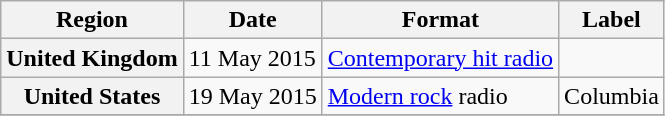<table class="wikitable plainrowheaders">
<tr>
<th scope="col">Region</th>
<th scope="col">Date</th>
<th scope="col">Format</th>
<th scope="col">Label</th>
</tr>
<tr>
<th scope="row">United Kingdom</th>
<td>11 May 2015</td>
<td><a href='#'>Contemporary hit radio</a></td>
<td></td>
</tr>
<tr>
<th scope="row">United States</th>
<td>19 May 2015</td>
<td><a href='#'>Modern rock</a> radio</td>
<td>Columbia</td>
</tr>
<tr>
</tr>
</table>
